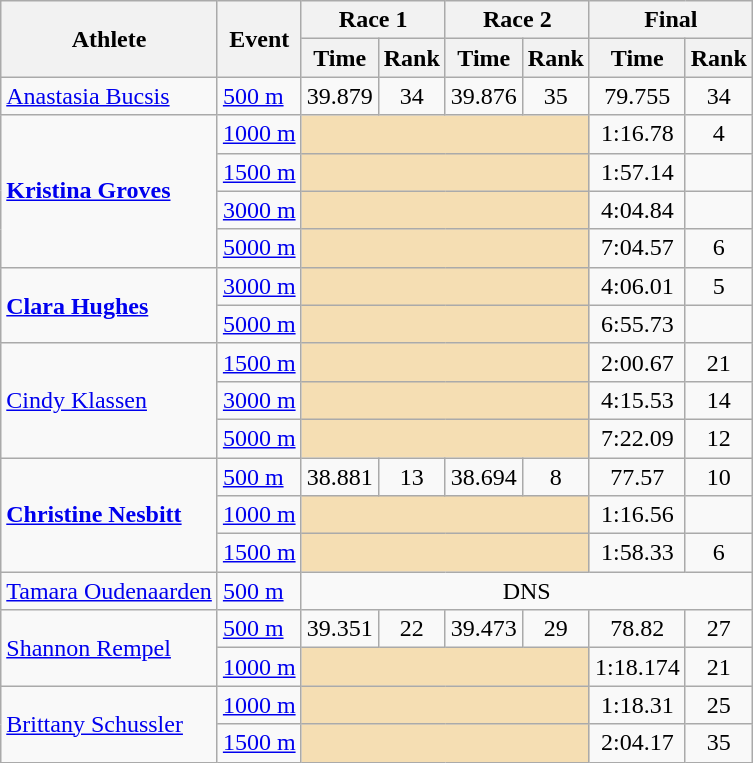<table class="wikitable">
<tr>
<th rowspan="2">Athlete</th>
<th rowspan="2">Event</th>
<th colspan="2">Race 1</th>
<th colspan="2">Race 2</th>
<th colspan="2">Final</th>
</tr>
<tr>
<th>Time</th>
<th>Rank</th>
<th>Time</th>
<th>Rank</th>
<th>Time</th>
<th>Rank</th>
</tr>
<tr>
<td><a href='#'>Anastasia Bucsis</a></td>
<td><a href='#'>500 m</a></td>
<td align=center>39.879</td>
<td align=center>34</td>
<td align=center>39.876</td>
<td align=center>35</td>
<td align=center>79.755</td>
<td align=center>34</td>
</tr>
<tr>
<td rowspan=4><strong><a href='#'>Kristina Groves</a></strong></td>
<td><a href='#'>1000 m</a></td>
<td colspan=4 bgcolor="wheat"></td>
<td align=center>1:16.78</td>
<td align=center>4</td>
</tr>
<tr>
<td><a href='#'>1500 m</a></td>
<td colspan=4 bgcolor="wheat"></td>
<td align=center>1:57.14</td>
<td align=center></td>
</tr>
<tr>
<td><a href='#'>3000 m</a></td>
<td colspan=4 bgcolor="wheat"></td>
<td align=center>4:04.84</td>
<td align=center></td>
</tr>
<tr>
<td><a href='#'>5000 m</a></td>
<td colspan=4 bgcolor="wheat"></td>
<td align=center>7:04.57</td>
<td align=center>6</td>
</tr>
<tr>
<td rowspan=2><strong><a href='#'>Clara Hughes</a></strong></td>
<td><a href='#'>3000 m</a></td>
<td colspan=4 bgcolor="wheat"></td>
<td align=center>4:06.01</td>
<td align=center>5</td>
</tr>
<tr>
<td><a href='#'>5000 m</a></td>
<td colspan=4 bgcolor="wheat"></td>
<td align=center>6:55.73</td>
<td align=center></td>
</tr>
<tr>
<td rowspan=3><a href='#'>Cindy Klassen</a></td>
<td><a href='#'>1500 m</a></td>
<td colspan=4 bgcolor="wheat"></td>
<td align=center>2:00.67</td>
<td align=center>21</td>
</tr>
<tr>
<td><a href='#'>3000 m</a></td>
<td colspan=4 bgcolor="wheat"></td>
<td align=center>4:15.53</td>
<td align=center>14</td>
</tr>
<tr>
<td><a href='#'>5000 m</a></td>
<td colspan=4 bgcolor="wheat"></td>
<td align=center>7:22.09</td>
<td align=center>12</td>
</tr>
<tr>
<td rowspan=3><strong><a href='#'>Christine Nesbitt</a></strong></td>
<td><a href='#'>500 m</a></td>
<td align=center>38.881</td>
<td align=center>13</td>
<td align=center>38.694</td>
<td align=center>8</td>
<td align=center>77.57</td>
<td align=center>10</td>
</tr>
<tr>
<td><a href='#'>1000 m</a></td>
<td colspan=4 bgcolor="wheat"></td>
<td align=center>1:16.56</td>
<td align=center></td>
</tr>
<tr>
<td><a href='#'>1500 m</a></td>
<td colspan=4 bgcolor="wheat"></td>
<td align=center>1:58.33</td>
<td align=center>6</td>
</tr>
<tr>
<td><a href='#'>Tamara Oudenaarden</a></td>
<td><a href='#'>500 m</a></td>
<td align=center colspan=6>DNS</td>
</tr>
<tr>
<td rowspan=2><a href='#'>Shannon Rempel</a></td>
<td><a href='#'>500 m</a></td>
<td align=center>39.351</td>
<td align=center>22</td>
<td align=center>39.473</td>
<td align=center>29</td>
<td align=center>78.82</td>
<td align=center>27</td>
</tr>
<tr>
<td><a href='#'>1000 m</a></td>
<td colspan=4 bgcolor="wheat"></td>
<td align=center>1:18.174</td>
<td align=center>21</td>
</tr>
<tr>
<td rowspan=2><a href='#'>Brittany Schussler</a></td>
<td><a href='#'>1000 m</a></td>
<td colspan=4 bgcolor="wheat"></td>
<td align=center>1:18.31</td>
<td align=center>25</td>
</tr>
<tr>
<td><a href='#'>1500 m</a></td>
<td colspan=4 bgcolor="wheat"></td>
<td align=center>2:04.17</td>
<td align=center>35</td>
</tr>
</table>
